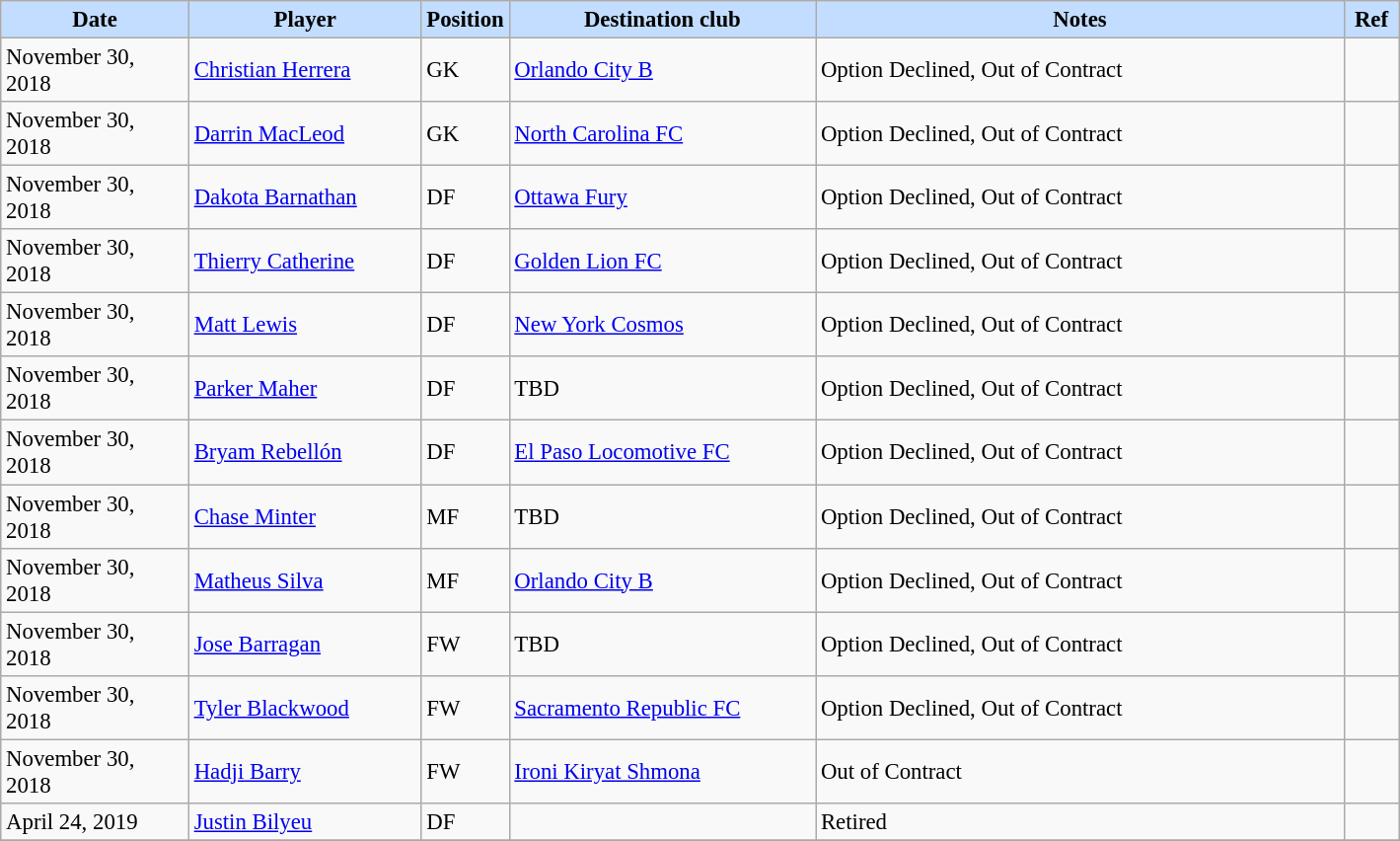<table class="wikitable" style="text-align:left; font-size:95%;">
<tr>
<th style="background:#c2ddff; width:120px;">Date</th>
<th style="background:#c2ddff; width:150px;">Player</th>
<th style="background:#c2ddff; width:50px;">Position</th>
<th style="background:#c2ddff; width:200px;">Destination club</th>
<th style="background:#c2ddff; width:350px;">Notes</th>
<th style="background:#c2ddff; width:30px;">Ref</th>
</tr>
<tr>
<td>November 30, 2018</td>
<td> <a href='#'>Christian Herrera</a></td>
<td>GK</td>
<td> <a href='#'>Orlando City B</a></td>
<td>Option Declined, Out of Contract</td>
<td></td>
</tr>
<tr>
<td>November 30, 2018</td>
<td> <a href='#'>Darrin MacLeod</a></td>
<td>GK</td>
<td> <a href='#'>North Carolina FC</a></td>
<td>Option Declined, Out of Contract</td>
<td></td>
</tr>
<tr>
<td>November 30, 2018</td>
<td> <a href='#'>Dakota Barnathan</a></td>
<td>DF</td>
<td> <a href='#'>Ottawa Fury</a></td>
<td>Option Declined, Out of Contract</td>
<td></td>
</tr>
<tr>
<td>November 30, 2018</td>
<td> <a href='#'>Thierry Catherine</a></td>
<td>DF</td>
<td> <a href='#'>Golden Lion FC</a></td>
<td>Option Declined, Out of Contract</td>
<td></td>
</tr>
<tr>
<td>November 30, 2018</td>
<td> <a href='#'>Matt Lewis</a></td>
<td>DF</td>
<td> <a href='#'>New York Cosmos</a></td>
<td>Option Declined, Out of Contract</td>
<td></td>
</tr>
<tr>
<td>November 30, 2018</td>
<td> <a href='#'>Parker Maher</a></td>
<td>DF</td>
<td>TBD</td>
<td>Option Declined, Out of Contract</td>
<td></td>
</tr>
<tr>
<td>November 30, 2018</td>
<td> <a href='#'>Bryam Rebellón</a></td>
<td>DF</td>
<td> <a href='#'>El Paso Locomotive FC</a></td>
<td>Option Declined, Out of Contract</td>
<td></td>
</tr>
<tr>
<td>November 30, 2018</td>
<td> <a href='#'>Chase Minter</a></td>
<td>MF</td>
<td>TBD</td>
<td>Option Declined, Out of Contract</td>
<td></td>
</tr>
<tr>
<td>November 30, 2018</td>
<td> <a href='#'>Matheus Silva</a></td>
<td>MF</td>
<td> <a href='#'>Orlando City B</a></td>
<td>Option Declined, Out of Contract</td>
<td></td>
</tr>
<tr>
<td>November 30, 2018</td>
<td> <a href='#'>Jose Barragan</a></td>
<td>FW</td>
<td>TBD</td>
<td>Option Declined, Out of Contract</td>
<td></td>
</tr>
<tr>
<td>November 30, 2018</td>
<td> <a href='#'>Tyler Blackwood</a></td>
<td>FW</td>
<td> <a href='#'>Sacramento Republic FC</a></td>
<td>Option Declined, Out of Contract</td>
<td></td>
</tr>
<tr>
<td>November 30, 2018</td>
<td> <a href='#'>Hadji Barry</a></td>
<td>FW</td>
<td> <a href='#'>Ironi Kiryat Shmona</a></td>
<td>Out of Contract</td>
<td></td>
</tr>
<tr>
<td>April 24, 2019</td>
<td> <a href='#'>Justin Bilyeu</a></td>
<td>DF</td>
<td></td>
<td>Retired</td>
<td></td>
</tr>
<tr>
</tr>
</table>
